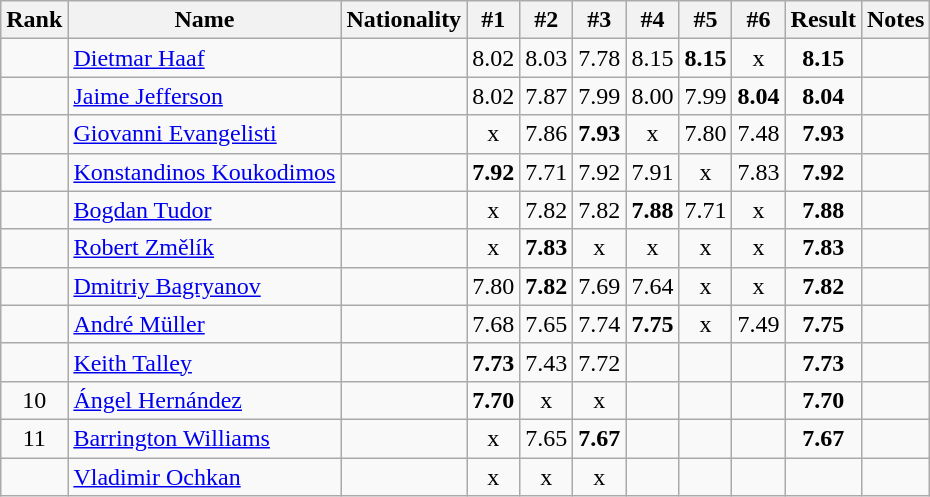<table class="wikitable sortable" style="text-align:center">
<tr>
<th>Rank</th>
<th>Name</th>
<th>Nationality</th>
<th>#1</th>
<th>#2</th>
<th>#3</th>
<th>#4</th>
<th>#5</th>
<th>#6</th>
<th>Result</th>
<th>Notes</th>
</tr>
<tr>
<td></td>
<td align="left"><a href='#'>Dietmar Haaf</a></td>
<td align=left></td>
<td>8.02</td>
<td>8.03</td>
<td>7.78</td>
<td>8.15</td>
<td><strong>8.15</strong></td>
<td>x</td>
<td><strong>8.15</strong></td>
<td></td>
</tr>
<tr>
<td></td>
<td align="left"><a href='#'>Jaime Jefferson</a></td>
<td align=left></td>
<td>8.02</td>
<td>7.87</td>
<td>7.99</td>
<td>8.00</td>
<td>7.99</td>
<td><strong>8.04</strong></td>
<td><strong>8.04</strong></td>
<td></td>
</tr>
<tr>
<td></td>
<td align="left"><a href='#'>Giovanni Evangelisti</a></td>
<td align=left></td>
<td>x</td>
<td>7.86</td>
<td><strong>7.93</strong></td>
<td>x</td>
<td>7.80</td>
<td>7.48</td>
<td><strong>7.93</strong></td>
<td></td>
</tr>
<tr>
<td></td>
<td align="left"><a href='#'>Konstandinos Koukodimos</a></td>
<td align=left></td>
<td><strong>7.92</strong></td>
<td>7.71</td>
<td>7.92</td>
<td>7.91</td>
<td>x</td>
<td>7.83</td>
<td><strong>7.92</strong></td>
<td></td>
</tr>
<tr>
<td></td>
<td align="left"><a href='#'>Bogdan Tudor</a></td>
<td align=left></td>
<td>x</td>
<td>7.82</td>
<td>7.82</td>
<td><strong>7.88</strong></td>
<td>7.71</td>
<td>x</td>
<td><strong>7.88</strong></td>
<td></td>
</tr>
<tr>
<td></td>
<td align="left"><a href='#'>Robert Změlík</a></td>
<td align=left></td>
<td>x</td>
<td><strong>7.83</strong></td>
<td>x</td>
<td>x</td>
<td>x</td>
<td>x</td>
<td><strong>7.83</strong></td>
<td></td>
</tr>
<tr>
<td></td>
<td align="left"><a href='#'>Dmitriy Bagryanov</a></td>
<td align=left></td>
<td>7.80</td>
<td><strong>7.82</strong></td>
<td>7.69</td>
<td>7.64</td>
<td>x</td>
<td>x</td>
<td><strong>7.82</strong></td>
<td></td>
</tr>
<tr>
<td></td>
<td align="left"><a href='#'>André Müller</a></td>
<td align=left></td>
<td>7.68</td>
<td>7.65</td>
<td>7.74</td>
<td><strong>7.75</strong></td>
<td>x</td>
<td>7.49</td>
<td><strong>7.75</strong></td>
<td></td>
</tr>
<tr>
<td></td>
<td align="left"><a href='#'>Keith Talley</a></td>
<td align=left></td>
<td><strong>7.73</strong></td>
<td>7.43</td>
<td>7.72</td>
<td></td>
<td></td>
<td></td>
<td><strong>7.73</strong></td>
<td></td>
</tr>
<tr>
<td>10</td>
<td align="left"><a href='#'>Ángel Hernández</a></td>
<td align=left></td>
<td><strong>7.70</strong></td>
<td>x</td>
<td>x</td>
<td></td>
<td></td>
<td></td>
<td><strong>7.70</strong></td>
<td></td>
</tr>
<tr>
<td>11</td>
<td align="left"><a href='#'>Barrington Williams</a></td>
<td align=left></td>
<td>x</td>
<td>7.65</td>
<td><strong>7.67</strong></td>
<td></td>
<td></td>
<td></td>
<td><strong>7.67</strong></td>
<td></td>
</tr>
<tr>
<td></td>
<td align="left"><a href='#'>Vladimir Ochkan</a></td>
<td align=left></td>
<td>x</td>
<td>x</td>
<td>x</td>
<td></td>
<td></td>
<td></td>
<td><strong></strong></td>
<td></td>
</tr>
</table>
